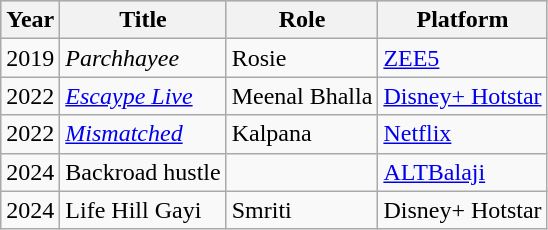<table class="wikitable" border="1">
<tr style="background:#ccc;">
<th>Year</th>
<th>Title</th>
<th>Role</th>
<th>Platform</th>
</tr>
<tr>
<td>2019</td>
<td><em>Parchhayee</em></td>
<td>Rosie</td>
<td><a href='#'>ZEE5</a></td>
</tr>
<tr>
<td>2022</td>
<td><em><a href='#'>Escaype Live</a></em></td>
<td>Meenal Bhalla</td>
<td><a href='#'>Disney+ Hotstar</a></td>
</tr>
<tr>
<td>2022</td>
<td><em><a href='#'>Mismatched</a></em></td>
<td>Kalpana</td>
<td><a href='#'>Netflix</a></td>
</tr>
<tr>
<td>2024</td>
<td>Backroad hustle</td>
<td></td>
<td><a href='#'>ALTBalaji</a></td>
</tr>
<tr>
<td>2024</td>
<td>Life Hill Gayi</td>
<td>Smriti</td>
<td>Disney+ Hotstar</td>
</tr>
</table>
